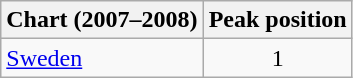<table class="wikitable">
<tr>
<th align="left">Chart (2007–2008)</th>
<th align="center">Peak position</th>
</tr>
<tr>
<td align="left"><a href='#'>Sweden</a></td>
<td align="center">1</td>
</tr>
</table>
